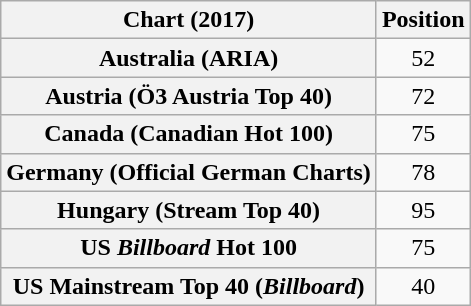<table class="wikitable sortable plainrowheaders" style="text-align:center">
<tr>
<th scope="col">Chart (2017)</th>
<th scope="col">Position</th>
</tr>
<tr>
<th scope="row">Australia (ARIA)</th>
<td>52</td>
</tr>
<tr>
<th scope="row">Austria (Ö3 Austria Top 40)</th>
<td>72</td>
</tr>
<tr>
<th scope="row">Canada (Canadian Hot 100)</th>
<td>75</td>
</tr>
<tr>
<th scope="row">Germany (Official German Charts)</th>
<td>78</td>
</tr>
<tr>
<th scope="row">Hungary (Stream Top 40)</th>
<td>95</td>
</tr>
<tr>
<th scope="row">US <em>Billboard</em> Hot 100</th>
<td>75</td>
</tr>
<tr>
<th scope="row">US Mainstream Top 40 (<em>Billboard</em>)</th>
<td>40</td>
</tr>
</table>
